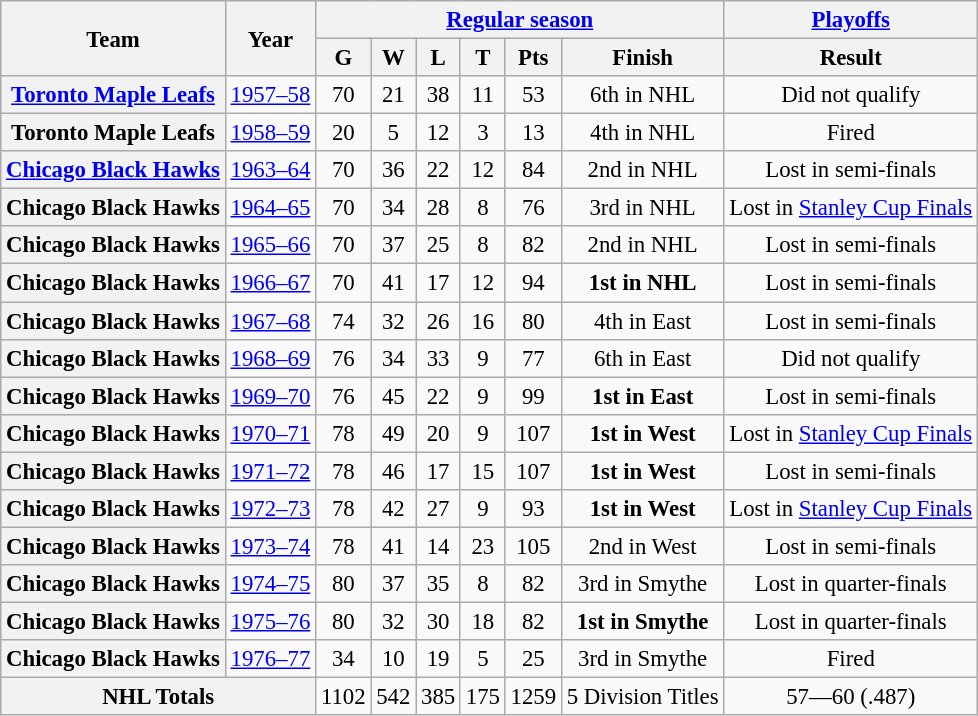<table class="wikitable" style="font-size: 95%; text-align:center;">
<tr>
<th rowspan="2">Team</th>
<th rowspan="2">Year</th>
<th colspan="6"><a href='#'>Regular season</a></th>
<th colspan="1"><a href='#'>Playoffs</a></th>
</tr>
<tr>
<th>G</th>
<th>W</th>
<th>L</th>
<th>T</th>
<th>Pts</th>
<th>Finish</th>
<th>Result</th>
</tr>
<tr>
<th><a href='#'>Toronto Maple Leafs</a></th>
<td><a href='#'>1957–58</a></td>
<td>70</td>
<td>21</td>
<td>38</td>
<td>11</td>
<td>53</td>
<td>6th in NHL</td>
<td>Did not qualify</td>
</tr>
<tr>
<th>Toronto Maple Leafs</th>
<td><a href='#'>1958–59</a></td>
<td>20</td>
<td>5</td>
<td>12</td>
<td>3</td>
<td>13</td>
<td>4th in NHL</td>
<td>Fired</td>
</tr>
<tr>
<th><a href='#'>Chicago Black Hawks</a></th>
<td><a href='#'>1963–64</a></td>
<td>70</td>
<td>36</td>
<td>22</td>
<td>12</td>
<td>84</td>
<td>2nd in NHL</td>
<td>Lost in semi-finals</td>
</tr>
<tr>
<th>Chicago Black Hawks</th>
<td><a href='#'>1964–65</a></td>
<td>70</td>
<td>34</td>
<td>28</td>
<td>8</td>
<td>76</td>
<td>3rd in NHL</td>
<td>Lost in <a href='#'>Stanley Cup Finals</a></td>
</tr>
<tr>
<th>Chicago Black Hawks</th>
<td><a href='#'>1965–66</a></td>
<td>70</td>
<td>37</td>
<td>25</td>
<td>8</td>
<td>82</td>
<td>2nd in NHL</td>
<td>Lost in semi-finals</td>
</tr>
<tr>
<th>Chicago Black Hawks</th>
<td><a href='#'>1966–67</a></td>
<td>70</td>
<td>41</td>
<td>17</td>
<td>12</td>
<td>94</td>
<td><strong>1st in NHL</strong></td>
<td>Lost in semi-finals</td>
</tr>
<tr>
<th>Chicago Black Hawks</th>
<td><a href='#'>1967–68</a></td>
<td>74</td>
<td>32</td>
<td>26</td>
<td>16</td>
<td>80</td>
<td>4th in East</td>
<td>Lost in semi-finals</td>
</tr>
<tr>
<th>Chicago Black Hawks</th>
<td><a href='#'>1968–69</a></td>
<td>76</td>
<td>34</td>
<td>33</td>
<td>9</td>
<td>77</td>
<td>6th in East</td>
<td>Did not qualify</td>
</tr>
<tr>
<th>Chicago Black Hawks</th>
<td><a href='#'>1969–70</a></td>
<td>76</td>
<td>45</td>
<td>22</td>
<td>9</td>
<td>99</td>
<td><strong>1st in East</strong></td>
<td>Lost in semi-finals</td>
</tr>
<tr>
<th>Chicago Black Hawks</th>
<td><a href='#'>1970–71</a></td>
<td>78</td>
<td>49</td>
<td>20</td>
<td>9</td>
<td>107</td>
<td><strong>1st in West</strong></td>
<td>Lost in <a href='#'>Stanley Cup Finals</a></td>
</tr>
<tr>
<th>Chicago Black Hawks</th>
<td><a href='#'>1971–72</a></td>
<td>78</td>
<td>46</td>
<td>17</td>
<td>15</td>
<td>107</td>
<td><strong>1st in West</strong></td>
<td>Lost in semi-finals</td>
</tr>
<tr>
<th>Chicago Black Hawks</th>
<td><a href='#'>1972–73</a></td>
<td>78</td>
<td>42</td>
<td>27</td>
<td>9</td>
<td>93</td>
<td><strong>1st in West</strong></td>
<td>Lost in <a href='#'>Stanley Cup Finals</a></td>
</tr>
<tr>
<th>Chicago Black Hawks</th>
<td><a href='#'>1973–74</a></td>
<td>78</td>
<td>41</td>
<td>14</td>
<td>23</td>
<td>105</td>
<td>2nd in West</td>
<td>Lost in semi-finals</td>
</tr>
<tr>
<th>Chicago Black Hawks</th>
<td><a href='#'>1974–75</a></td>
<td>80</td>
<td>37</td>
<td>35</td>
<td>8</td>
<td>82</td>
<td>3rd in Smythe</td>
<td>Lost in quarter-finals</td>
</tr>
<tr>
<th>Chicago Black Hawks</th>
<td><a href='#'>1975–76</a></td>
<td>80</td>
<td>32</td>
<td>30</td>
<td>18</td>
<td>82</td>
<td><strong>1st in Smythe</strong></td>
<td>Lost in quarter-finals</td>
</tr>
<tr>
<th>Chicago Black Hawks</th>
<td><a href='#'>1976–77</a></td>
<td>34</td>
<td>10</td>
<td>19</td>
<td>5</td>
<td>25</td>
<td>3rd in Smythe</td>
<td>Fired</td>
</tr>
<tr>
<th colspan="2">NHL Totals</th>
<td>1102</td>
<td>542</td>
<td>385</td>
<td>175</td>
<td>1259</td>
<td>5 Division Titles</td>
<td>57—60 (.487)</td>
</tr>
</table>
